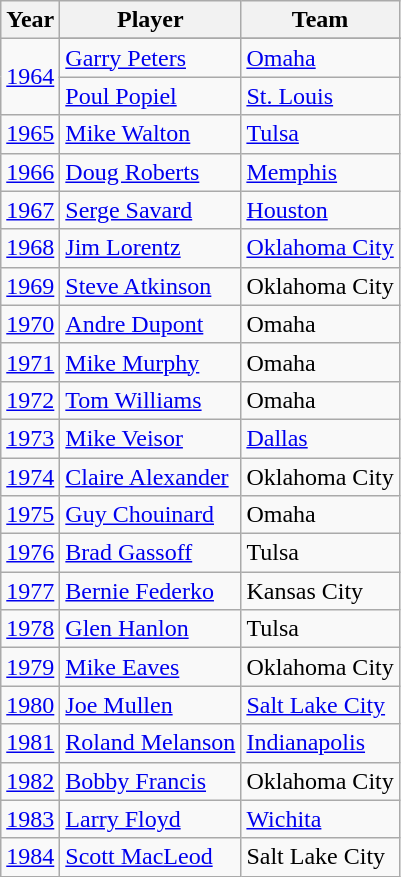<table class="wikitable">
<tr>
<th>Year</th>
<th>Player</th>
<th>Team</th>
</tr>
<tr>
<td rowspan=3><a href='#'>1964</a></td>
</tr>
<tr>
<td><a href='#'>Garry Peters</a></td>
<td><a href='#'>Omaha</a></td>
</tr>
<tr>
<td><a href='#'>Poul Popiel</a></td>
<td><a href='#'>St. Louis</a></td>
</tr>
<tr>
<td><a href='#'>1965</a></td>
<td><a href='#'>Mike Walton</a></td>
<td><a href='#'>Tulsa</a></td>
</tr>
<tr>
<td><a href='#'>1966</a></td>
<td><a href='#'>Doug Roberts</a></td>
<td><a href='#'>Memphis</a></td>
</tr>
<tr>
<td><a href='#'>1967</a></td>
<td><a href='#'>Serge Savard</a></td>
<td><a href='#'>Houston</a></td>
</tr>
<tr>
<td><a href='#'>1968</a></td>
<td><a href='#'>Jim Lorentz</a></td>
<td><a href='#'>Oklahoma City</a></td>
</tr>
<tr>
<td><a href='#'>1969</a></td>
<td><a href='#'>Steve Atkinson</a></td>
<td>Oklahoma City</td>
</tr>
<tr>
<td><a href='#'>1970</a></td>
<td><a href='#'>Andre Dupont</a></td>
<td>Omaha</td>
</tr>
<tr>
<td><a href='#'>1971</a></td>
<td><a href='#'>Mike Murphy</a></td>
<td>Omaha</td>
</tr>
<tr>
<td><a href='#'>1972</a></td>
<td><a href='#'>Tom Williams</a></td>
<td>Omaha</td>
</tr>
<tr>
<td><a href='#'>1973</a></td>
<td><a href='#'>Mike Veisor</a></td>
<td><a href='#'>Dallas</a></td>
</tr>
<tr>
<td><a href='#'>1974</a></td>
<td><a href='#'>Claire Alexander</a></td>
<td>Oklahoma City</td>
</tr>
<tr>
<td><a href='#'>1975</a></td>
<td><a href='#'>Guy Chouinard</a></td>
<td>Omaha</td>
</tr>
<tr>
<td><a href='#'>1976</a></td>
<td><a href='#'>Brad Gassoff</a></td>
<td>Tulsa</td>
</tr>
<tr>
<td><a href='#'>1977</a></td>
<td><a href='#'>Bernie Federko</a></td>
<td>Kansas City</td>
</tr>
<tr>
<td><a href='#'>1978</a></td>
<td><a href='#'>Glen Hanlon</a></td>
<td>Tulsa</td>
</tr>
<tr>
<td><a href='#'>1979</a></td>
<td><a href='#'>Mike Eaves</a></td>
<td>Oklahoma City</td>
</tr>
<tr>
<td><a href='#'>1980</a></td>
<td><a href='#'>Joe Mullen</a></td>
<td><a href='#'>Salt Lake City</a></td>
</tr>
<tr>
<td><a href='#'>1981</a></td>
<td><a href='#'>Roland Melanson</a></td>
<td><a href='#'>Indianapolis</a></td>
</tr>
<tr>
<td><a href='#'>1982</a></td>
<td><a href='#'>Bobby Francis</a></td>
<td>Oklahoma City</td>
</tr>
<tr>
<td><a href='#'>1983</a></td>
<td><a href='#'>Larry Floyd</a></td>
<td><a href='#'>Wichita</a></td>
</tr>
<tr>
<td><a href='#'>1984</a></td>
<td><a href='#'>Scott MacLeod</a></td>
<td>Salt Lake City</td>
</tr>
</table>
